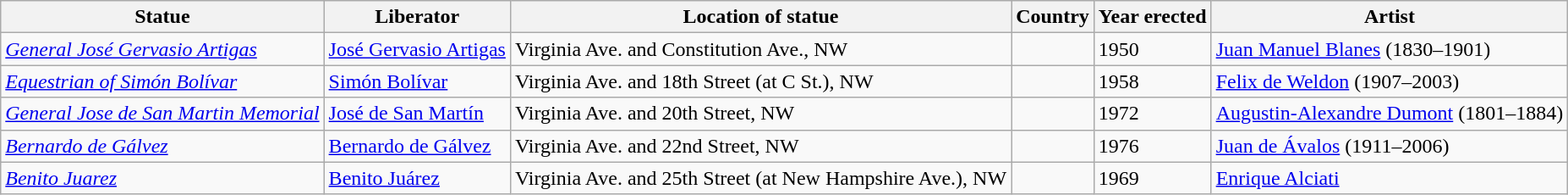<table class="wikitable">
<tr>
<th>Statue</th>
<th>Liberator</th>
<th>Location of statue</th>
<th>Country</th>
<th>Year erected</th>
<th>Artist</th>
</tr>
<tr>
<td><em><a href='#'>General José Gervasio Artigas</a></em></td>
<td><a href='#'>José Gervasio Artigas</a></td>
<td>Virginia Ave. and Constitution Ave., NW</td>
<td></td>
<td>1950</td>
<td><a href='#'>Juan Manuel Blanes</a> (1830–1901)</td>
</tr>
<tr>
<td><em><a href='#'>Equestrian of Simón Bolívar</a></em></td>
<td><a href='#'>Simón Bolívar</a></td>
<td>Virginia Ave. and 18th Street (at C St.), NW</td>
<td></td>
<td>1958</td>
<td><a href='#'>Felix de Weldon</a> (1907–2003)</td>
</tr>
<tr>
<td><em><a href='#'>General Jose de San Martin Memorial</a></em></td>
<td><a href='#'>José de San Martín</a></td>
<td>Virginia Ave. and 20th Street, NW</td>
<td></td>
<td>1972</td>
<td><a href='#'>Augustin-Alexandre Dumont</a> (1801–1884)</td>
</tr>
<tr>
<td><em><a href='#'>Bernardo de Gálvez</a></em></td>
<td><a href='#'>Bernardo de Gálvez</a></td>
<td>Virginia Ave. and 22nd Street, NW</td>
<td></td>
<td>1976</td>
<td><a href='#'>Juan de Ávalos</a> (1911–2006)</td>
</tr>
<tr>
<td><em><a href='#'>Benito Juarez</a></em></td>
<td><a href='#'>Benito Juárez</a></td>
<td>Virginia Ave. and 25th Street (at New Hampshire Ave.), NW</td>
<td></td>
<td>1969</td>
<td><a href='#'>Enrique Alciati</a></td>
</tr>
</table>
